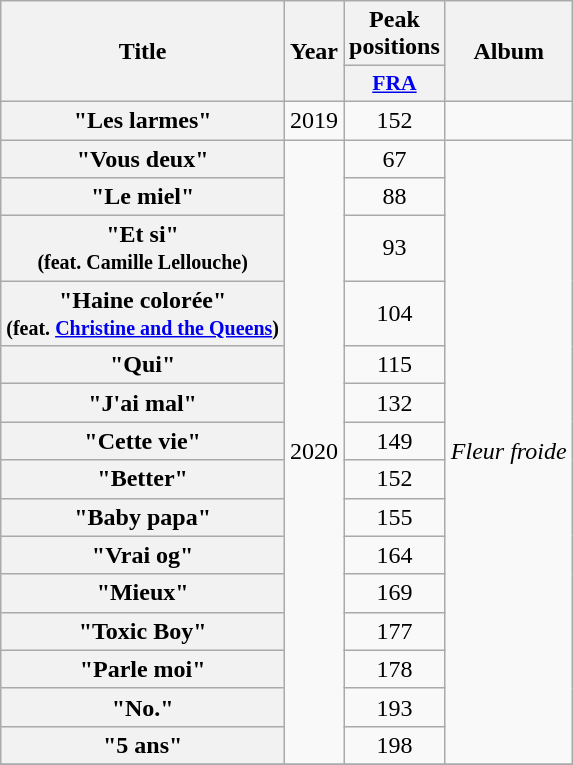<table class="wikitable plainrowheaders" style="text-align:center">
<tr>
<th scope="col" rowspan="2">Title</th>
<th scope="col" rowspan="2">Year</th>
<th scope="col" colspan="1">Peak positions</th>
<th scope="col" rowspan="2">Album</th>
</tr>
<tr>
<th scope="col" style="width:3em;font-size:90%;"><a href='#'>FRA</a><br></th>
</tr>
<tr>
<th scope="row">"Les larmes"</th>
<td>2019</td>
<td>152</td>
<td></td>
</tr>
<tr>
<th scope="row">"Vous deux"</th>
<td rowspan=15>2020</td>
<td>67</td>
<td rowspan=15><em>Fleur froide</em></td>
</tr>
<tr>
<th scope="row">"Le miel"</th>
<td>88</td>
</tr>
<tr>
<th scope="row">"Et si"<br><small>(feat. Camille Lellouche)</small></th>
<td>93</td>
</tr>
<tr>
<th scope="row">"Haine colorée"<br><small>(feat. <a href='#'>Christine and the Queens</a>)</small></th>
<td>104</td>
</tr>
<tr>
<th scope="row">"Qui"</th>
<td>115</td>
</tr>
<tr>
<th scope="row">"J'ai mal"</th>
<td>132</td>
</tr>
<tr>
<th scope="row">"Cette vie"</th>
<td>149</td>
</tr>
<tr>
<th scope="row">"Better"</th>
<td>152</td>
</tr>
<tr>
<th scope="row">"Baby papa"</th>
<td>155</td>
</tr>
<tr>
<th scope="row">"Vrai og"</th>
<td>164</td>
</tr>
<tr>
<th scope="row">"Mieux"</th>
<td>169</td>
</tr>
<tr>
<th scope="row">"Toxic Boy"</th>
<td>177</td>
</tr>
<tr>
<th scope="row">"Parle moi"</th>
<td>178</td>
</tr>
<tr>
<th scope="row">"No."</th>
<td>193</td>
</tr>
<tr>
<th scope="row">"5 ans"</th>
<td>198</td>
</tr>
<tr>
</tr>
</table>
